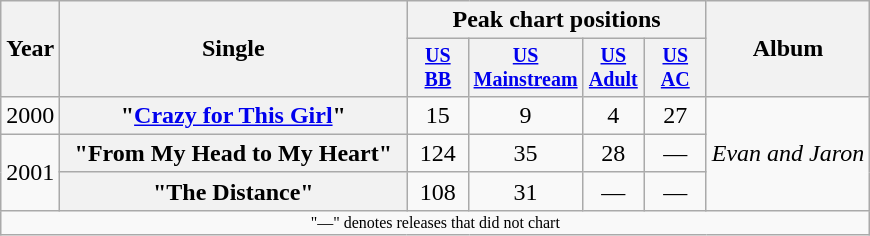<table class="wikitable plainrowheaders" style="text-align:center;">
<tr>
<th rowspan="2">Year</th>
<th rowspan="2" style="width:14em;">Single</th>
<th colspan="4">Peak chart positions</th>
<th rowspan="2">Album</th>
</tr>
<tr style="font-size:smaller;">
<th width="35"><a href='#'>US BB</a><br> </th>
<th width="35"><a href='#'>US Mainstream</a><br></th>
<th width="35"><a href='#'>US Adult</a><br></th>
<th width="35"><a href='#'>US AC</a><br> </th>
</tr>
<tr>
<td>2000</td>
<th scope="row">"<a href='#'>Crazy for This Girl</a>"</th>
<td>15</td>
<td>9</td>
<td>4</td>
<td>27</td>
<td align="left" rowspan="3"><em>Evan and Jaron</em></td>
</tr>
<tr>
<td rowspan="2">2001</td>
<th scope="row">"From My Head to My Heart"</th>
<td>124</td>
<td>35</td>
<td>28</td>
<td>—</td>
</tr>
<tr>
<th scope="row">"The Distance"</th>
<td>108</td>
<td>31</td>
<td>—</td>
<td>—</td>
</tr>
<tr>
<td colspan="10" style="font-size:8pt">"—" denotes releases that did not chart</td>
</tr>
</table>
